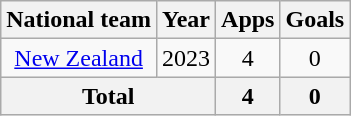<table class=wikitable style=text-align:center>
<tr>
<th>National team</th>
<th>Year</th>
<th>Apps</th>
<th>Goals</th>
</tr>
<tr>
<td rowspan=1><a href='#'>New Zealand</a></td>
<td>2023</td>
<td>4</td>
<td>0</td>
</tr>
<tr>
<th colspan=2>Total</th>
<th>4</th>
<th>0</th>
</tr>
</table>
